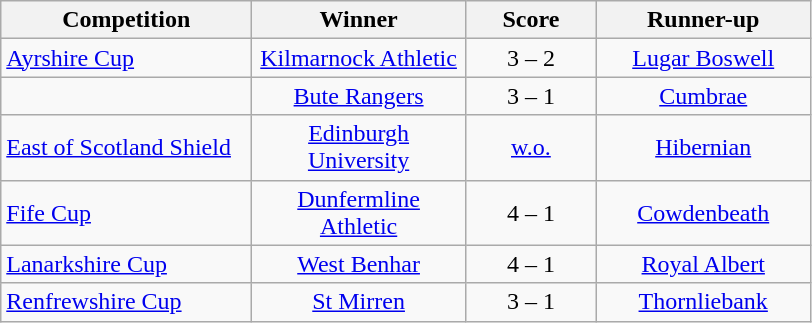<table class="wikitable" style="text-align: center;">
<tr>
<th width=160>Competition</th>
<th width=135>Winner</th>
<th width=80>Score</th>
<th width=135>Runner-up</th>
</tr>
<tr>
<td align=left><a href='#'>Ayrshire Cup</a></td>
<td><a href='#'>Kilmarnock Athletic</a></td>
<td>3 – 2</td>
<td><a href='#'>Lugar Boswell</a></td>
</tr>
<tr>
<td align=left></td>
<td><a href='#'>Bute Rangers</a></td>
<td>3 – 1</td>
<td><a href='#'>Cumbrae</a></td>
</tr>
<tr>
<td align=left><a href='#'>East of Scotland Shield</a></td>
<td><a href='#'>Edinburgh University</a></td>
<td><a href='#'>w.o.</a></td>
<td><a href='#'>Hibernian</a></td>
</tr>
<tr>
<td align=left><a href='#'>Fife Cup</a></td>
<td><a href='#'>Dunfermline Athletic</a></td>
<td>4 – 1</td>
<td><a href='#'>Cowdenbeath</a></td>
</tr>
<tr>
<td align=left><a href='#'>Lanarkshire Cup</a></td>
<td><a href='#'>West Benhar</a></td>
<td>4 – 1</td>
<td><a href='#'>Royal Albert</a></td>
</tr>
<tr>
<td align=left><a href='#'>Renfrewshire Cup</a></td>
<td><a href='#'>St Mirren</a></td>
<td>3 – 1</td>
<td><a href='#'>Thornliebank</a></td>
</tr>
</table>
